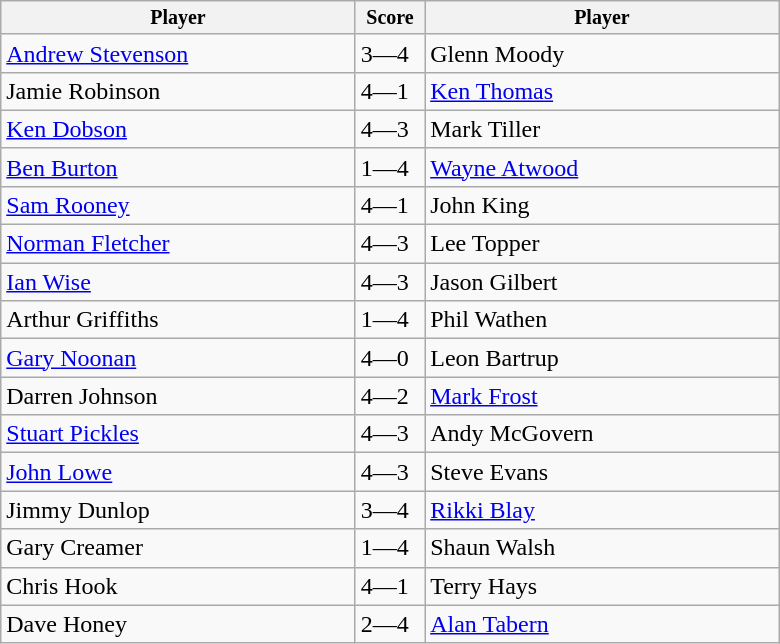<table class="wikitable">
<tr style="font-size:10pt;font-weight:bold">
<th width=230px>Player</th>
<th width=40px>Score</th>
<th width=230px>Player</th>
</tr>
<tr>
<td> <a href='#'>Andrew Stevenson</a></td>
<td>3—4</td>
<td> Glenn Moody</td>
</tr>
<tr>
<td> Jamie Robinson</td>
<td>4—1</td>
<td> <a href='#'>Ken Thomas</a></td>
</tr>
<tr>
<td> <a href='#'>Ken Dobson</a></td>
<td>4—3</td>
<td> Mark Tiller</td>
</tr>
<tr>
<td> <a href='#'>Ben Burton</a></td>
<td>1—4</td>
<td> <a href='#'>Wayne Atwood</a></td>
</tr>
<tr>
<td> <a href='#'>Sam Rooney</a></td>
<td>4—1</td>
<td> John King</td>
</tr>
<tr>
<td> <a href='#'>Norman Fletcher</a></td>
<td>4—3</td>
<td> Lee Topper</td>
</tr>
<tr>
<td> <a href='#'>Ian Wise</a></td>
<td>4—3</td>
<td> Jason Gilbert</td>
</tr>
<tr>
<td> Arthur Griffiths</td>
<td>1—4</td>
<td> Phil Wathen</td>
</tr>
<tr>
<td> <a href='#'>Gary Noonan</a></td>
<td>4—0</td>
<td> Leon Bartrup</td>
</tr>
<tr>
<td> Darren Johnson</td>
<td>4—2</td>
<td> <a href='#'>Mark Frost</a></td>
</tr>
<tr>
<td> <a href='#'>Stuart Pickles</a></td>
<td>4—3</td>
<td> Andy McGovern</td>
</tr>
<tr>
<td> <a href='#'>John Lowe</a></td>
<td>4—3</td>
<td> Steve Evans</td>
</tr>
<tr>
<td> Jimmy Dunlop</td>
<td>3—4</td>
<td> <a href='#'>Rikki Blay</a></td>
</tr>
<tr>
<td> Gary Creamer</td>
<td>1—4</td>
<td> Shaun Walsh</td>
</tr>
<tr>
<td> Chris Hook</td>
<td>4—1</td>
<td> Terry Hays</td>
</tr>
<tr>
<td> Dave Honey</td>
<td>2—4</td>
<td> <a href='#'>Alan Tabern</a></td>
</tr>
</table>
